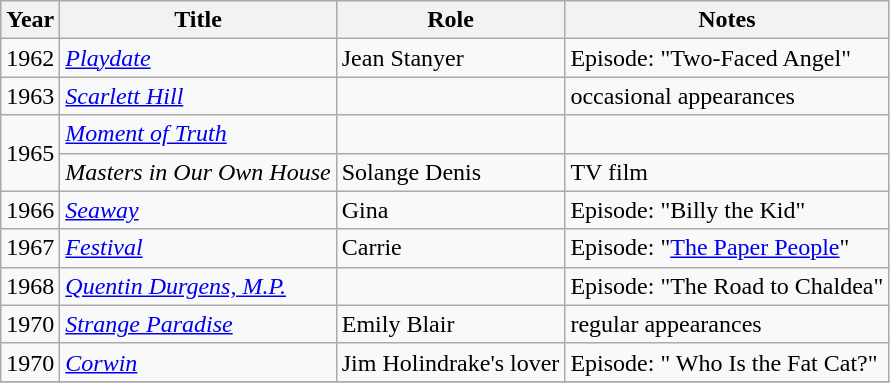<table class="wikitable sortable">
<tr>
<th>Year</th>
<th>Title</th>
<th>Role</th>
<th class="unsortable">Notes</th>
</tr>
<tr>
<td>1962</td>
<td><em><a href='#'>Playdate</a></em></td>
<td>Jean Stanyer</td>
<td>Episode: "Two-Faced Angel"</td>
</tr>
<tr>
<td>1963</td>
<td><em><a href='#'>Scarlett Hill</a></em></td>
<td></td>
<td>occasional appearances</td>
</tr>
<tr>
<td rowspan="2">1965</td>
<td><em><a href='#'>Moment of Truth</a></em></td>
<td></td>
<td></td>
</tr>
<tr>
<td><em>Masters in Our Own House</em></td>
<td>Solange Denis</td>
<td>TV film</td>
</tr>
<tr>
<td>1966</td>
<td><em><a href='#'>Seaway</a></em></td>
<td>Gina</td>
<td>Episode: "Billy the Kid"</td>
</tr>
<tr>
<td>1967</td>
<td><em><a href='#'>Festival</a></em></td>
<td>Carrie</td>
<td>Episode: "<a href='#'>The Paper People</a>"</td>
</tr>
<tr>
<td>1968</td>
<td><em><a href='#'>Quentin Durgens, M.P.</a></em></td>
<td></td>
<td>Episode: "The Road to Chaldea"</td>
</tr>
<tr>
<td>1970</td>
<td><em><a href='#'>Strange Paradise</a></em></td>
<td>Emily Blair</td>
<td>regular appearances</td>
</tr>
<tr>
<td>1970</td>
<td><em><a href='#'>Corwin</a></em></td>
<td>Jim Holindrake's lover</td>
<td>Episode: " Who Is the Fat Cat?"</td>
</tr>
<tr>
</tr>
</table>
